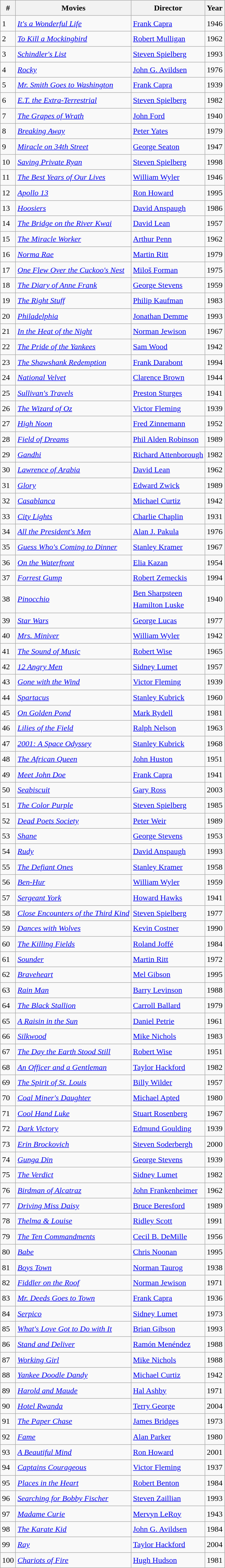<table class="wikitable sortable" style="font-size:1.00em; line-height:1.5em;">
<tr>
<th>#</th>
<th>Movies</th>
<th>Director</th>
<th>Year</th>
</tr>
<tr>
<td>1</td>
<td data-sort-value="It's a Wonderful Life"><em><a href='#'>It's a Wonderful Life</a></em></td>
<td><a href='#'>Frank Capra</a></td>
<td>1946</td>
</tr>
<tr>
<td>2</td>
<td data-sort-value="To Kill a Mockingbird"><em><a href='#'>To Kill a Mockingbird</a></em></td>
<td><a href='#'>Robert Mulligan</a></td>
<td>1962</td>
</tr>
<tr>
<td>3</td>
<td data-sort-value="Schindler's List"><em><a href='#'>Schindler's List</a></em></td>
<td><a href='#'>Steven Spielberg</a></td>
<td>1993</td>
</tr>
<tr>
<td>4</td>
<td data-sort-value="Rocky"><em><a href='#'>Rocky</a></em></td>
<td><a href='#'>John G. Avildsen</a></td>
<td>1976</td>
</tr>
<tr>
<td>5</td>
<td data-sort-value="Mr. Smith Goes to Washington"><em><a href='#'>Mr. Smith Goes to Washington</a></em></td>
<td><a href='#'>Frank Capra</a></td>
<td>1939</td>
</tr>
<tr>
<td>6</td>
<td data-sort-value="E.T. the Extra-Terrestrial"><em><a href='#'>E.T. the Extra-Terrestrial</a></em></td>
<td><a href='#'>Steven Spielberg</a></td>
<td>1982</td>
</tr>
<tr>
<td>7</td>
<td data-sort-value="Grapes of Wrath "><em><a href='#'>The Grapes of Wrath</a></em></td>
<td><a href='#'>John Ford</a></td>
<td>1940</td>
</tr>
<tr>
<td>8</td>
<td data-sort-value="Breaking Away"><em><a href='#'>Breaking Away</a></em></td>
<td><a href='#'>Peter Yates</a></td>
<td>1979</td>
</tr>
<tr>
<td>9</td>
<td data-sort-value="Miracle on 34th Street"><em><a href='#'>Miracle on 34th Street</a></em></td>
<td><a href='#'>George Seaton</a></td>
<td>1947</td>
</tr>
<tr>
<td>10</td>
<td data-sort-value="Saving Private Ryan"><em><a href='#'>Saving Private Ryan</a></em></td>
<td><a href='#'>Steven Spielberg</a></td>
<td>1998</td>
</tr>
<tr>
<td>11</td>
<td data-sort-value="Best Years of Our Lives"><em><a href='#'>The Best Years of Our Lives</a></em></td>
<td><a href='#'>William Wyler</a></td>
<td>1946</td>
</tr>
<tr>
<td>12</td>
<td data-sort-value="Apollo 13"><em><a href='#'>Apollo 13</a></em></td>
<td><a href='#'>Ron Howard</a></td>
<td>1995</td>
</tr>
<tr>
<td>13</td>
<td data-sort-value="Hoosiers"><em><a href='#'>Hoosiers</a></em></td>
<td><a href='#'>David Anspaugh</a></td>
<td>1986</td>
</tr>
<tr>
<td>14</td>
<td data-sort-value="Bridge on the River Kwai"><em><a href='#'>The Bridge on the River Kwai</a></em></td>
<td><a href='#'>David Lean</a></td>
<td>1957</td>
</tr>
<tr>
<td>15</td>
<td data-sort-value="Miracle Worker"><em><a href='#'>The Miracle Worker</a></em></td>
<td><a href='#'>Arthur Penn</a></td>
<td>1962</td>
</tr>
<tr>
<td>16</td>
<td data-sort-value="Norma Rae"><em><a href='#'>Norma Rae</a></em></td>
<td><a href='#'>Martin Ritt</a></td>
<td>1979</td>
</tr>
<tr>
<td>17</td>
<td data-sort-value="One Flew Over the Cuckoo's Nest"><em><a href='#'>One Flew Over the Cuckoo's Nest</a></em></td>
<td><a href='#'>Miloš Forman</a></td>
<td>1975</td>
</tr>
<tr>
<td>18</td>
<td data-sort-value="Diary of Anne Frank"><em><a href='#'>The Diary of Anne Frank</a></em></td>
<td><a href='#'>George Stevens</a></td>
<td>1959</td>
</tr>
<tr>
<td>19</td>
<td data-sort-value="Right Stuff"><em><a href='#'>The Right Stuff</a></em></td>
<td><a href='#'>Philip Kaufman</a></td>
<td>1983</td>
</tr>
<tr>
<td>20</td>
<td data-sort-value="Philadelphia"><em><a href='#'>Philadelphia</a></em></td>
<td><a href='#'>Jonathan Demme</a></td>
<td>1993</td>
</tr>
<tr>
<td>21</td>
<td data-sort-value="In the Heat of the Night"><em><a href='#'>In the Heat of the Night</a></em></td>
<td><a href='#'>Norman Jewison</a></td>
<td>1967</td>
</tr>
<tr>
<td>22</td>
<td data-sort-value="Pride of the Yankees"><em><a href='#'>The Pride of the Yankees</a></em></td>
<td><a href='#'>Sam Wood</a></td>
<td>1942</td>
</tr>
<tr>
<td>23</td>
<td data-sort-value="Shawshank Redemption"><em><a href='#'>The Shawshank Redemption</a></em></td>
<td><a href='#'>Frank Darabont</a></td>
<td>1994</td>
</tr>
<tr>
<td>24</td>
<td data-sort-value="National Velvet"><em><a href='#'>National Velvet</a></em></td>
<td><a href='#'>Clarence Brown</a></td>
<td>1944</td>
</tr>
<tr>
<td>25</td>
<td data-sort-value="Sullivan's Travels"><em><a href='#'>Sullivan's Travels</a></em></td>
<td><a href='#'>Preston Sturges</a></td>
<td>1941</td>
</tr>
<tr>
<td>26</td>
<td data-sort-value="Wizard of Oz"><em><a href='#'>The Wizard of Oz</a></em></td>
<td><a href='#'>Victor Fleming</a></td>
<td>1939</td>
</tr>
<tr>
<td>27</td>
<td data-sort-value="High Noon"><em><a href='#'>High Noon</a></em></td>
<td><a href='#'>Fred Zinnemann</a></td>
<td>1952</td>
</tr>
<tr>
<td>28</td>
<td data-sort-value="Field of Dreams"><em><a href='#'>Field of Dreams</a></em></td>
<td><a href='#'>Phil Alden Robinson</a></td>
<td>1989</td>
</tr>
<tr>
<td>29</td>
<td data-sort-value="Gandhi"><em><a href='#'>Gandhi</a></em></td>
<td><a href='#'>Richard Attenborough</a></td>
<td>1982</td>
</tr>
<tr>
<td>30</td>
<td data-sort-value="Lawrence of Arabia"><em><a href='#'>Lawrence of Arabia</a></em></td>
<td><a href='#'>David Lean</a></td>
<td>1962</td>
</tr>
<tr>
<td>31</td>
<td data-sort-value="Glory"><em><a href='#'>Glory</a></em></td>
<td><a href='#'>Edward Zwick</a></td>
<td>1989</td>
</tr>
<tr>
<td>32</td>
<td data-sort-value="Casablanca"><em><a href='#'>Casablanca</a></em></td>
<td><a href='#'>Michael Curtiz</a></td>
<td>1942</td>
</tr>
<tr>
<td>33</td>
<td data-sort-value="City Lights"><em><a href='#'>City Lights</a></em></td>
<td><a href='#'>Charlie Chaplin</a></td>
<td>1931</td>
</tr>
<tr>
<td>34</td>
<td data-sort-value="All the President's Men"><em><a href='#'>All the President's Men</a></em></td>
<td><a href='#'>Alan J. Pakula</a></td>
<td>1976</td>
</tr>
<tr>
<td>35</td>
<td data-sort-value="Guess Who's Coming to Dinner"><em><a href='#'>Guess Who's Coming to Dinner</a></em></td>
<td><a href='#'>Stanley Kramer</a></td>
<td>1967</td>
</tr>
<tr>
<td>36</td>
<td data-sort-value="On the Waterfront"><em><a href='#'>On the Waterfront</a></em></td>
<td><a href='#'>Elia Kazan</a></td>
<td>1954</td>
</tr>
<tr>
<td>37</td>
<td data-sort-value="Forrest Gump"><em><a href='#'>Forrest Gump</a></em></td>
<td><a href='#'>Robert Zemeckis</a></td>
<td>1994</td>
</tr>
<tr>
<td>38</td>
<td data-sort-value="Pinocchio"><em><a href='#'>Pinocchio</a></em></td>
<td><a href='#'>Ben Sharpsteen</a><br><a href='#'>Hamilton Luske</a></td>
<td>1940</td>
</tr>
<tr>
<td>39</td>
<td data-sort-value="Star Wars"><em><a href='#'>Star Wars</a></em></td>
<td><a href='#'>George Lucas</a></td>
<td>1977</td>
</tr>
<tr>
<td>40</td>
<td data-sort-value="Mrs. Miniver"><em><a href='#'>Mrs. Miniver</a></em></td>
<td><a href='#'>William Wyler</a></td>
<td>1942</td>
</tr>
<tr>
<td>41</td>
<td data-sort-value="Sound of Music"><em><a href='#'>The Sound of Music</a></em></td>
<td><a href='#'>Robert Wise</a></td>
<td>1965</td>
</tr>
<tr>
<td>42</td>
<td data-sort-value="12 Angry Men"><em><a href='#'>12 Angry Men</a></em></td>
<td><a href='#'>Sidney Lumet</a></td>
<td>1957</td>
</tr>
<tr>
<td>43</td>
<td data-sort-value="Gone with the Wind"><em><a href='#'>Gone with the Wind</a></em></td>
<td><a href='#'>Victor Fleming</a></td>
<td>1939</td>
</tr>
<tr>
<td>44</td>
<td data-sort-value="Spartacus"><em><a href='#'>Spartacus</a></em></td>
<td><a href='#'>Stanley Kubrick</a></td>
<td>1960</td>
</tr>
<tr>
<td>45</td>
<td data-sort-value="On Golden Pond"><em><a href='#'>On Golden Pond</a></em></td>
<td><a href='#'>Mark Rydell</a></td>
<td>1981</td>
</tr>
<tr>
<td>46</td>
<td data-sort-value="Lilies of the Field"><em><a href='#'>Lilies of the Field</a></em></td>
<td><a href='#'>Ralph Nelson</a></td>
<td>1963</td>
</tr>
<tr>
<td>47</td>
<td data-sort-value="2001: A Space Odyssey"><em><a href='#'>2001: A Space Odyssey</a></em></td>
<td><a href='#'>Stanley Kubrick</a></td>
<td>1968</td>
</tr>
<tr>
<td>48</td>
<td data-sort-value="African Queen"><em><a href='#'>The African Queen</a></em></td>
<td><a href='#'>John Huston</a></td>
<td>1951</td>
</tr>
<tr>
<td>49</td>
<td data-sort-value="Meet John Doe"><em><a href='#'>Meet John Doe</a></em></td>
<td><a href='#'>Frank Capra</a></td>
<td>1941</td>
</tr>
<tr>
<td>50</td>
<td data-sort-value="Seabiscuit"><em><a href='#'>Seabiscuit</a></em></td>
<td><a href='#'>Gary Ross</a></td>
<td>2003</td>
</tr>
<tr>
<td>51</td>
<td data-sort-value="Color Purple"><em><a href='#'>The Color Purple</a></em></td>
<td><a href='#'>Steven Spielberg</a></td>
<td>1985</td>
</tr>
<tr>
<td>52</td>
<td data-sort-value="Dead Poets Society"><em><a href='#'>Dead Poets Society</a></em></td>
<td><a href='#'>Peter Weir</a></td>
<td>1989</td>
</tr>
<tr>
<td>53</td>
<td data-sort-value="Shane"><em><a href='#'>Shane</a></em></td>
<td><a href='#'>George Stevens</a></td>
<td>1953</td>
</tr>
<tr>
<td>54</td>
<td data-sort-value="Rudy"><em><a href='#'>Rudy</a></em></td>
<td><a href='#'>David Anspaugh</a></td>
<td>1993</td>
</tr>
<tr>
<td>55</td>
<td data-sort-value="Defiant Ones"><em><a href='#'>The Defiant Ones</a></em></td>
<td><a href='#'>Stanley Kramer</a></td>
<td>1958</td>
</tr>
<tr>
<td>56</td>
<td data-sort-value="Ben-Hur"><em><a href='#'>Ben-Hur</a></em></td>
<td><a href='#'>William Wyler</a></td>
<td>1959</td>
</tr>
<tr>
<td>57</td>
<td data-sort-value="Sergeant York"><em><a href='#'>Sergeant York</a></em></td>
<td><a href='#'>Howard Hawks</a></td>
<td>1941</td>
</tr>
<tr>
<td>58</td>
<td data-sort-value="Close Encounters of the Third Kind"><em><a href='#'>Close Encounters of the Third Kind</a></em></td>
<td><a href='#'>Steven Spielberg</a></td>
<td>1977</td>
</tr>
<tr>
<td>59</td>
<td data-sort-value="Dances with Wolves"><em><a href='#'>Dances with Wolves</a></em></td>
<td><a href='#'>Kevin Costner</a></td>
<td>1990</td>
</tr>
<tr>
<td>60</td>
<td data-sort-value="Killing Fields"><em><a href='#'>The Killing Fields</a></em></td>
<td><a href='#'>Roland Joffé</a></td>
<td>1984</td>
</tr>
<tr>
<td>61</td>
<td data-sort-value="Sounder"><em><a href='#'>Sounder</a></em></td>
<td><a href='#'>Martin Ritt</a></td>
<td>1972</td>
</tr>
<tr>
<td>62</td>
<td data-sort-value="Braveheart"><em><a href='#'>Braveheart</a></em></td>
<td><a href='#'>Mel Gibson</a></td>
<td>1995</td>
</tr>
<tr>
<td>63</td>
<td data-sort-value="Rain Ma"><em><a href='#'>Rain Man</a></em></td>
<td><a href='#'>Barry Levinson</a></td>
<td>1988</td>
</tr>
<tr>
<td>64</td>
<td data-sort-value="Black Stallion"><em><a href='#'>The Black Stallion</a></em></td>
<td><a href='#'>Carroll Ballard</a></td>
<td>1979</td>
</tr>
<tr>
<td>65</td>
<td data-sort-value="Raisin in the Sun"><em><a href='#'>A Raisin in the Sun</a></em></td>
<td><a href='#'>Daniel Petrie</a></td>
<td>1961</td>
</tr>
<tr>
<td>66</td>
<td data-sort-value="Silkwood"><em><a href='#'>Silkwood</a></em></td>
<td><a href='#'>Mike Nichols</a></td>
<td>1983</td>
</tr>
<tr>
<td>67</td>
<td data-sort-value="Day the Earth Stood Still"><em><a href='#'>The Day the Earth Stood Still</a></em></td>
<td><a href='#'>Robert Wise</a></td>
<td>1951</td>
</tr>
<tr>
<td>68</td>
<td data-sort-value="Officer and a Gentleman"><em><a href='#'>An Officer and a Gentleman</a></em></td>
<td><a href='#'>Taylor Hackford</a></td>
<td>1982</td>
</tr>
<tr>
<td>69</td>
<td data-sort-value="Spirit of St. Louis"><em><a href='#'>The Spirit of St. Louis</a></em></td>
<td><a href='#'>Billy Wilder</a></td>
<td>1957</td>
</tr>
<tr>
<td>70</td>
<td data-sort-value="Coal Miner's Daughter"><em><a href='#'>Coal Miner's Daughter</a></em></td>
<td><a href='#'>Michael Apted</a></td>
<td>1980</td>
</tr>
<tr>
<td>71</td>
<td data-sort-value="Cool Hand Luke"><em><a href='#'>Cool Hand Luke</a></em></td>
<td><a href='#'>Stuart Rosenberg</a></td>
<td>1967</td>
</tr>
<tr>
<td>72</td>
<td data-sort-value="Dark Victory"><em><a href='#'>Dark Victory</a></em></td>
<td><a href='#'>Edmund Goulding</a></td>
<td>1939</td>
</tr>
<tr>
<td>73</td>
<td data-sort-value="Erin Brockovich"><em><a href='#'>Erin Brockovich</a></em></td>
<td><a href='#'>Steven Soderbergh</a></td>
<td>2000</td>
</tr>
<tr>
<td>74</td>
<td data-sort-value="Gunga Din"><em><a href='#'>Gunga Din</a></em></td>
<td><a href='#'>George Stevens</a></td>
<td>1939</td>
</tr>
<tr>
<td>75</td>
<td data-sort-value="Verdict"><em><a href='#'>The Verdict</a></em></td>
<td><a href='#'>Sidney Lumet</a></td>
<td>1982</td>
</tr>
<tr>
<td>76</td>
<td data-sort-value="Birdman of Alcatraz"><em><a href='#'>Birdman of Alcatraz</a></em></td>
<td><a href='#'>John Frankenheimer</a></td>
<td>1962</td>
</tr>
<tr>
<td>77</td>
<td data-sort-value="Driving Miss Daisy"><em><a href='#'>Driving Miss Daisy</a></em></td>
<td><a href='#'>Bruce Beresford</a></td>
<td>1989</td>
</tr>
<tr>
<td>78</td>
<td data-sort-value="Thelma & Lo"><em><a href='#'>Thelma & Louise</a></em></td>
<td><a href='#'>Ridley Scott</a></td>
<td>1991</td>
</tr>
<tr>
<td>79</td>
<td data-sort-value="Ten Commandments"><em><a href='#'>The Ten Commandments</a></em></td>
<td><a href='#'>Cecil B. DeMille</a></td>
<td>1956</td>
</tr>
<tr>
<td>80</td>
<td data-sort-value="Babe"><em><a href='#'>Babe</a></em></td>
<td><a href='#'>Chris Noonan</a></td>
<td>1995</td>
</tr>
<tr>
<td>81</td>
<td data-sort-value="Boys Town"><em><a href='#'>Boys Town</a></em></td>
<td><a href='#'>Norman Taurog</a></td>
<td>1938</td>
</tr>
<tr>
<td>82</td>
<td data-sort-value="Fiddler on the Roof"><em><a href='#'>Fiddler on the Roof</a></em></td>
<td><a href='#'>Norman Jewison</a></td>
<td>1971</td>
</tr>
<tr>
<td>83</td>
<td data-sort-value="Mr. Deeds Goes to Town"><em><a href='#'>Mr. Deeds Goes to Town</a></em></td>
<td><a href='#'>Frank Capra</a></td>
<td>1936</td>
</tr>
<tr>
<td>84</td>
<td data-sort-value="Serpico"><em><a href='#'>Serpico</a></em></td>
<td><a href='#'>Sidney Lumet</a></td>
<td>1973</td>
</tr>
<tr>
<td>85</td>
<td data-sort-value="What's Love Got to Do with It"><em><a href='#'>What's Love Got to Do with It</a></em></td>
<td><a href='#'>Brian Gibson</a></td>
<td>1993</td>
</tr>
<tr>
<td>86</td>
<td data-sort-value="Stand and Deliver"><em><a href='#'>Stand and Deliver</a></em></td>
<td><a href='#'>Ramón Menéndez</a></td>
<td>1988</td>
</tr>
<tr>
<td>87</td>
<td data-sort-value="Working Girl"><em><a href='#'>Working Girl</a></em></td>
<td><a href='#'>Mike Nichols</a></td>
<td>1988</td>
</tr>
<tr>
<td>88</td>
<td data-sort-value="Yankee Doodle Dandy"><em><a href='#'>Yankee Doodle Dandy</a></em></td>
<td><a href='#'>Michael Curtiz</a></td>
<td>1942</td>
</tr>
<tr>
<td>89</td>
<td data-sort-value=" Harold and Maude "><em><a href='#'>Harold and Maude</a></em></td>
<td><a href='#'>Hal Ashby</a></td>
<td>1971</td>
</tr>
<tr>
<td>90</td>
<td data-sort-value=" Hotel Rwanda "><em><a href='#'>Hotel Rwanda</a></em></td>
<td><a href='#'>Terry George</a></td>
<td>2004</td>
</tr>
<tr>
<td>91</td>
<td data-sort-value="Paper Chase"><em><a href='#'>The Paper Chase</a></em></td>
<td><a href='#'>James Bridges</a></td>
<td>1973</td>
</tr>
<tr>
<td>92</td>
<td data-sort-value="Fame"><em><a href='#'>Fame</a></em></td>
<td><a href='#'>Alan Parker</a></td>
<td>1980</td>
</tr>
<tr>
<td>93</td>
<td data-sort-value="Beautiful Mind"><em><a href='#'>A Beautiful Mind</a></em></td>
<td><a href='#'>Ron Howard</a></td>
<td>2001</td>
</tr>
<tr>
<td>94</td>
<td data-sort-value="Captains Courageous"><em><a href='#'>Captains Courageous</a></em></td>
<td><a href='#'>Victor Fleming</a></td>
<td>1937</td>
</tr>
<tr>
<td>95</td>
<td data-sort-value="Places in the Heart"><em><a href='#'>Places in the Heart</a></em></td>
<td><a href='#'>Robert Benton</a></td>
<td>1984</td>
</tr>
<tr>
<td>96</td>
<td data-sort-value="Searching for Bobby Fischer"><em><a href='#'>Searching for Bobby Fischer</a></em></td>
<td><a href='#'>Steven Zaillian</a></td>
<td>1993</td>
</tr>
<tr>
<td>97</td>
<td data-sort-value="Madame Curie"><em><a href='#'>Madame Curie</a></em></td>
<td><a href='#'>Mervyn LeRoy</a></td>
<td>1943</td>
</tr>
<tr>
<td>98</td>
<td data-sort-value="Karate Kid"><em><a href='#'>The Karate Kid</a></em></td>
<td><a href='#'>John G. Avildsen</a></td>
<td>1984</td>
</tr>
<tr>
<td>99</td>
<td data-sort-value="Ray"><em><a href='#'>Ray</a></em></td>
<td><a href='#'>Taylor Hackford</a></td>
<td>2004</td>
</tr>
<tr>
<td>100</td>
<td data-sort-value="Chariots of Fire"><em><a href='#'>Chariots of Fire</a></em></td>
<td><a href='#'>Hugh Hudson</a></td>
<td>1981</td>
</tr>
</table>
